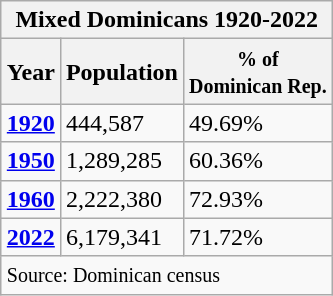<table class="wikitable" style="float: right;">
<tr>
<th colspan="8">Mixed Dominicans 1920-2022</th>
</tr>
<tr>
<th>Year</th>
<th>Population</th>
<th><small>% of<br>Dominican Rep.</small></th>
</tr>
<tr>
<td><strong><a href='#'>1920</a></strong></td>
<td>444,587</td>
<td> 49.69%</td>
</tr>
<tr>
<td><strong><a href='#'>1950</a></strong></td>
<td>1,289,285</td>
<td> 60.36%</td>
</tr>
<tr>
<td><strong><a href='#'>1960</a></strong></td>
<td>2,222,380</td>
<td> 72.93%</td>
</tr>
<tr>
<td><strong><a href='#'>2022</a></strong></td>
<td>6,179,341</td>
<td> 71.72%</td>
</tr>
<tr>
<td colspan="8" style="text-align:left;"><small>Source: Dominican census</small></td>
</tr>
</table>
